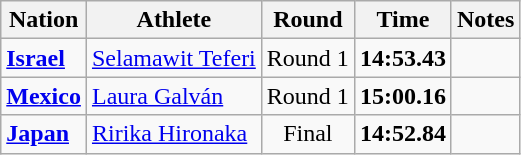<table class="wikitable sortable" style="text-align:center">
<tr>
<th>Nation</th>
<th>Athlete</th>
<th>Round</th>
<th>Time</th>
<th>Notes</th>
</tr>
<tr>
<td align=left><strong><a href='#'>Israel</a></strong></td>
<td align=left><a href='#'>Selamawit Teferi</a></td>
<td>Round 1</td>
<td><strong>14:53.43</strong></td>
<td></td>
</tr>
<tr>
<td align=left><strong><a href='#'>Mexico</a></strong></td>
<td align=left><a href='#'>Laura Galván</a></td>
<td>Round 1</td>
<td><strong>15:00.16</strong></td>
<td></td>
</tr>
<tr>
<td align=left><strong><a href='#'>Japan</a></strong></td>
<td align=left><a href='#'>Ririka Hironaka</a></td>
<td>Final</td>
<td><strong>14:52.84</strong></td>
<td></td>
</tr>
</table>
